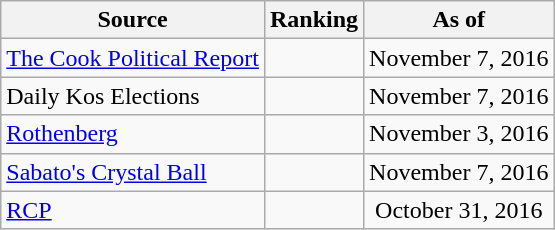<table class="wikitable" style="text-align:center">
<tr>
<th>Source</th>
<th>Ranking</th>
<th>As of</th>
</tr>
<tr>
<td align=left><a href='#'>The Cook Political Report</a></td>
<td></td>
<td>November 7, 2016</td>
</tr>
<tr>
<td align=left>Daily Kos Elections</td>
<td></td>
<td>November 7, 2016</td>
</tr>
<tr>
<td align=left><a href='#'>Rothenberg</a></td>
<td></td>
<td>November 3, 2016</td>
</tr>
<tr>
<td align=left><a href='#'>Sabato's Crystal Ball</a></td>
<td></td>
<td>November 7, 2016</td>
</tr>
<tr>
<td align="left"><a href='#'>RCP</a></td>
<td></td>
<td>October 31, 2016</td>
</tr>
</table>
